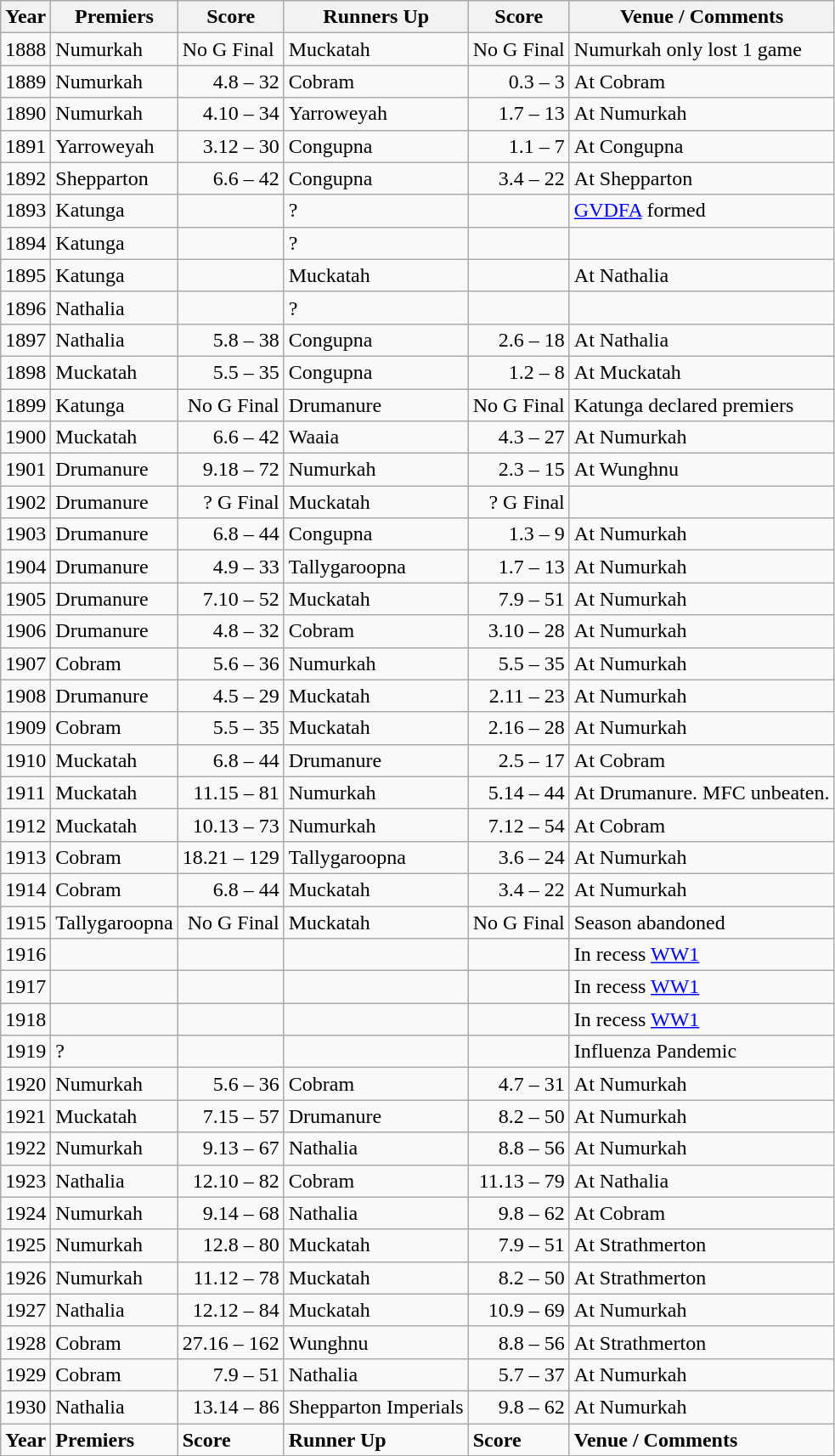<table class="wikitable sortable">
<tr>
<th>Year</th>
<th><span>Premiers</span></th>
<th>Score</th>
<th>Runners Up</th>
<th>Score</th>
<th>Venue / Comments</th>
</tr>
<tr>
<td>1888</td>
<td>Numurkah</td>
<td>No G Final</td>
<td>Muckatah</td>
<td>No G Final</td>
<td>Numurkah only lost 1 game</td>
</tr>
<tr>
<td>1889</td>
<td>Numurkah</td>
<td align=right>4.8 – 32</td>
<td>Cobram</td>
<td align=right>0.3 – 3</td>
<td>At Cobram</td>
</tr>
<tr>
<td>1890</td>
<td>Numurkah</td>
<td align=right>4.10 – 34</td>
<td>Yarroweyah</td>
<td align=right>1.7 – 13</td>
<td>At Numurkah</td>
</tr>
<tr>
<td>1891</td>
<td>Yarroweyah</td>
<td align=right>3.12 – 30</td>
<td>Congupna</td>
<td align=right>1.1 – 7</td>
<td>At Congupna</td>
</tr>
<tr>
<td>1892</td>
<td>Shepparton</td>
<td align=right>6.6 – 42</td>
<td>Congupna</td>
<td align=right>3.4 – 22</td>
<td>At Shepparton</td>
</tr>
<tr>
<td>1893</td>
<td>Katunga</td>
<td align=right></td>
<td>?</td>
<td align=right></td>
<td><a href='#'>GVDFA</a> formed</td>
</tr>
<tr>
<td>1894</td>
<td>Katunga</td>
<td align=right></td>
<td>?</td>
<td align=right></td>
<td></td>
</tr>
<tr>
<td>1895</td>
<td>Katunga</td>
<td align=right></td>
<td>Muckatah</td>
<td align=right></td>
<td>At Nathalia</td>
</tr>
<tr>
<td>1896</td>
<td>Nathalia</td>
<td align=right></td>
<td>?</td>
<td align=right></td>
<td></td>
</tr>
<tr>
<td>1897</td>
<td>Nathalia</td>
<td align=right>5.8 – 38</td>
<td>Congupna</td>
<td align=right>2.6 – 18</td>
<td>At Nathalia</td>
</tr>
<tr>
<td>1898</td>
<td>Muckatah</td>
<td align=right>5.5 – 35</td>
<td>Congupna</td>
<td align=right>1.2 – 8</td>
<td>At Muckatah</td>
</tr>
<tr>
<td>1899</td>
<td>Katunga</td>
<td align=right>No G Final</td>
<td>Drumanure</td>
<td align=right>No G Final</td>
<td>Katunga declared premiers</td>
</tr>
<tr>
<td>1900</td>
<td>Muckatah</td>
<td align=right>6.6 – 42</td>
<td>Waaia</td>
<td align=right>4.3 – 27</td>
<td>At Numurkah</td>
</tr>
<tr>
<td>1901</td>
<td>Drumanure</td>
<td align=right>9.18 – 72</td>
<td>Numurkah</td>
<td align=right>2.3 – 15</td>
<td>At Wunghnu</td>
</tr>
<tr>
<td>1902</td>
<td>Drumanure</td>
<td align=right>? G Final</td>
<td>Muckatah</td>
<td align=right>? G Final</td>
<td></td>
</tr>
<tr>
<td>1903</td>
<td>Drumanure</td>
<td align=right>6.8 – 44</td>
<td>Congupna</td>
<td align=right>1.3 – 9</td>
<td>At Numurkah</td>
</tr>
<tr>
<td>1904</td>
<td>Drumanure</td>
<td align=right>4.9 – 33</td>
<td>Tallygaroopna</td>
<td align=right>1.7 – 13</td>
<td>At Numurkah</td>
</tr>
<tr>
<td>1905</td>
<td>Drumanure</td>
<td align=right>7.10 – 52</td>
<td>Muckatah</td>
<td align=right>7.9 – 51</td>
<td>At Numurkah</td>
</tr>
<tr>
<td>1906</td>
<td>Drumanure</td>
<td align=right>4.8 – 32</td>
<td>Cobram</td>
<td align=right>3.10  – 28</td>
<td>At Numurkah</td>
</tr>
<tr>
<td>1907</td>
<td>Cobram</td>
<td align=right>5.6 – 36</td>
<td>Numurkah</td>
<td align=right>5.5 – 35</td>
<td>At Numurkah</td>
</tr>
<tr>
<td>1908</td>
<td>Drumanure</td>
<td align=right>4.5 – 29</td>
<td>Muckatah</td>
<td align=right>2.11 – 23</td>
<td>At Numurkah</td>
</tr>
<tr>
<td>1909</td>
<td>Cobram</td>
<td align=right>5.5 – 35</td>
<td>Muckatah</td>
<td align=right>2.16 – 28</td>
<td>At Numurkah</td>
</tr>
<tr>
<td>1910</td>
<td>Muckatah</td>
<td align=right>6.8 – 44</td>
<td>Drumanure</td>
<td align=right>2.5 – 17</td>
<td>At Cobram</td>
</tr>
<tr>
<td>1911</td>
<td>Muckatah</td>
<td align=right>11.15 – 81</td>
<td>Numurkah</td>
<td align=right>5.14 – 44</td>
<td>At Drumanure. MFC unbeaten.</td>
</tr>
<tr>
<td>1912</td>
<td>Muckatah</td>
<td align=right>10.13 – 73</td>
<td>Numurkah</td>
<td align=right>7.12 – 54</td>
<td>At Cobram</td>
</tr>
<tr>
<td>1913</td>
<td>Cobram</td>
<td align=right>18.21 – 129</td>
<td>Tallygaroopna</td>
<td align=right>3.6 – 24</td>
<td>At Numurkah</td>
</tr>
<tr>
<td>1914</td>
<td>Cobram</td>
<td align=right>6.8 – 44</td>
<td>Muckatah</td>
<td align=right>3.4 – 22</td>
<td>At Numurkah</td>
</tr>
<tr>
<td>1915</td>
<td>Tallygaroopna</td>
<td align=right>No G Final</td>
<td>Muckatah</td>
<td align=right>No G Final</td>
<td>Season abandoned</td>
</tr>
<tr>
<td>1916</td>
<td></td>
<td></td>
<td></td>
<td></td>
<td>In recess <a href='#'>WW1</a></td>
</tr>
<tr>
<td>1917</td>
<td></td>
<td></td>
<td></td>
<td></td>
<td>In recess <a href='#'>WW1</a></td>
</tr>
<tr>
<td>1918</td>
<td></td>
<td></td>
<td></td>
<td></td>
<td>In recess <a href='#'>WW1</a></td>
</tr>
<tr>
<td>1919</td>
<td>?</td>
<td></td>
<td></td>
<td></td>
<td>Influenza Pandemic</td>
</tr>
<tr>
<td>1920</td>
<td>Numurkah</td>
<td align=right>5.6 – 36</td>
<td>Cobram</td>
<td align=right>4.7 – 31</td>
<td>At Numurkah</td>
</tr>
<tr>
<td>1921</td>
<td>Muckatah</td>
<td align=right>7.15 – 57</td>
<td>Drumanure</td>
<td align=right>8.2 – 50</td>
<td>At Numurkah</td>
</tr>
<tr>
<td>1922</td>
<td>Numurkah</td>
<td align=right>9.13 – 67</td>
<td>Nathalia</td>
<td align=right>8.8 – 56</td>
<td>At Numurkah</td>
</tr>
<tr>
<td>1923</td>
<td>Nathalia</td>
<td align=right>12.10 – 82</td>
<td>Cobram</td>
<td align=right>11.13 – 79</td>
<td>At Nathalia</td>
</tr>
<tr>
<td>1924</td>
<td>Numurkah</td>
<td align=right>9.14 – 68</td>
<td>Nathalia</td>
<td align=right>9.8 – 62</td>
<td>At Cobram</td>
</tr>
<tr>
<td>1925</td>
<td>Numurkah</td>
<td align=right>12.8 – 80</td>
<td>Muckatah</td>
<td align=right>7.9 – 51</td>
<td>At Strathmerton</td>
</tr>
<tr>
<td>1926</td>
<td>Numurkah</td>
<td align=right>11.12 – 78</td>
<td>Muckatah</td>
<td align=right>8.2 – 50</td>
<td>At Strathmerton</td>
</tr>
<tr>
<td>1927</td>
<td>Nathalia</td>
<td align=right>12.12 – 84</td>
<td>Muckatah</td>
<td align=right>10.9 – 69</td>
<td>At Numurkah</td>
</tr>
<tr>
<td>1928</td>
<td>Cobram</td>
<td align=right>27.16 – 162</td>
<td>Wunghnu</td>
<td align=right>8.8 – 56</td>
<td>At Strathmerton</td>
</tr>
<tr>
<td>1929</td>
<td>Cobram</td>
<td align=right>7.9 – 51</td>
<td>Nathalia</td>
<td align=right>5.7 – 37</td>
<td>At Numurkah</td>
</tr>
<tr>
<td>1930</td>
<td>Nathalia</td>
<td align=right>13.14 – 86</td>
<td>Shepparton Imperials</td>
<td align=right>9.8 – 62</td>
<td>At Numurkah</td>
</tr>
<tr>
<td><span><strong>Year</strong></span></td>
<td><span><strong>Premiers</strong></span></td>
<td><span><strong>Score</strong></span></td>
<td><span><strong>Runner Up</strong></span></td>
<td><span><strong>Score</strong></span></td>
<td><span><strong>Venue / Comments</strong></span></td>
</tr>
</table>
